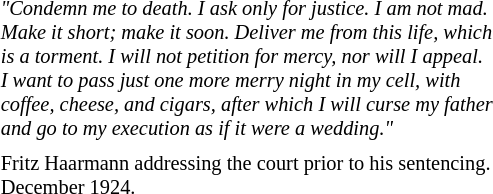<table class="toccolours" style="float: right; margin-left: 0.5em; margin-right: 1em; font-size: 85%; background:#t5dbf1; color:black; width:27em; max-width: 27%;" cellspacing="5">
<tr>
<td style="text-align: left;"><em>"Condemn me to death. I ask only for justice. I am not mad. Make it short; make it soon. Deliver me from this life, which is a torment. I will not petition for mercy, nor will I appeal. I want to pass just one more merry night in my cell, with coffee, cheese, and cigars, after which I will curse my father and go to my execution as if it were a wedding."</em></td>
</tr>
<tr>
<td style="text-align: left;">Fritz Haarmann addressing the court prior to his sentencing. December 1924.</td>
</tr>
</table>
